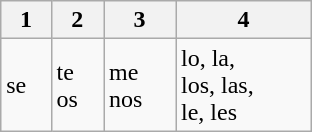<table class="wikitable" style="width:13em">
<tr>
<th align="center">1</th>
<th>2</th>
<th>3</th>
<th>4</th>
</tr>
<tr>
<td>se</td>
<td>te<br>os</td>
<td>me<br>nos</td>
<td>lo, la,<br>los, las,<br>le, les</td>
</tr>
</table>
